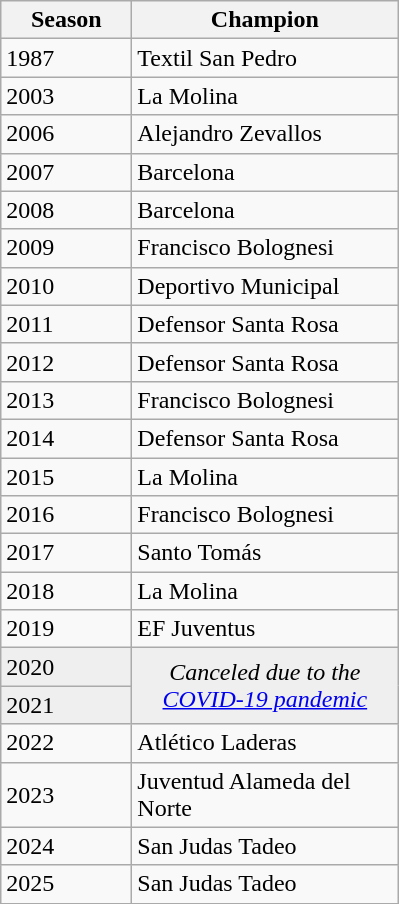<table class="wikitable sortable">
<tr>
<th width=80px>Season</th>
<th width=170px>Champion</th>
</tr>
<tr>
<td>1987</td>
<td>Textil San Pedro</td>
</tr>
<tr>
<td>2003</td>
<td>La Molina</td>
</tr>
<tr>
<td>2006</td>
<td>Alejandro Zevallos</td>
</tr>
<tr>
<td>2007</td>
<td>Barcelona</td>
</tr>
<tr>
<td>2008</td>
<td>Barcelona</td>
</tr>
<tr>
<td>2009</td>
<td>Francisco Bolognesi</td>
</tr>
<tr>
<td>2010</td>
<td>Deportivo Municipal</td>
</tr>
<tr>
<td>2011</td>
<td>Defensor Santa Rosa</td>
</tr>
<tr>
<td>2012</td>
<td>Defensor Santa Rosa</td>
</tr>
<tr>
<td>2013</td>
<td>Francisco Bolognesi</td>
</tr>
<tr>
<td>2014</td>
<td>Defensor Santa Rosa</td>
</tr>
<tr>
<td>2015</td>
<td>La Molina</td>
</tr>
<tr>
<td>2016</td>
<td>Francisco Bolognesi</td>
</tr>
<tr>
<td>2017</td>
<td>Santo Tomás</td>
</tr>
<tr>
<td>2018</td>
<td>La Molina</td>
</tr>
<tr>
<td>2019</td>
<td>EF Juventus</td>
</tr>
<tr bgcolor=#efefef>
<td>2020</td>
<td rowspan=2 colspan="1" align=center><em>Canceled due to the <a href='#'>COVID-19 pandemic</a></em></td>
</tr>
<tr bgcolor=#efefef>
<td>2021</td>
</tr>
<tr>
<td>2022</td>
<td>Atlético Laderas</td>
</tr>
<tr>
<td>2023</td>
<td>Juventud Alameda del Norte</td>
</tr>
<tr>
<td>2024</td>
<td>San Judas Tadeo</td>
</tr>
<tr>
<td>2025</td>
<td>San Judas Tadeo</td>
</tr>
<tr>
</tr>
</table>
